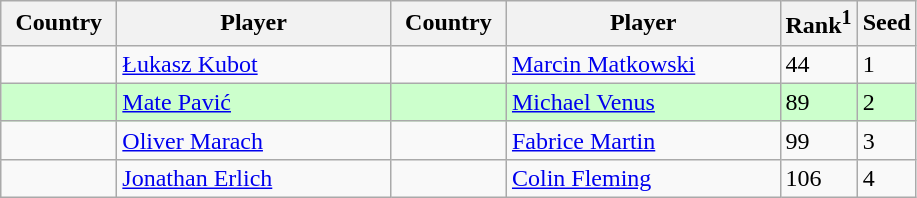<table class="sortable wikitable">
<tr>
<th width="70">Country</th>
<th width="175">Player</th>
<th width="70">Country</th>
<th width="175">Player</th>
<th>Rank<sup>1</sup></th>
<th>Seed</th>
</tr>
<tr>
<td></td>
<td><a href='#'>Łukasz Kubot</a></td>
<td></td>
<td><a href='#'>Marcin Matkowski</a></td>
<td>44</td>
<td>1</td>
</tr>
<tr style="background:#cfc;">
<td></td>
<td><a href='#'>Mate Pavić</a></td>
<td></td>
<td><a href='#'>Michael Venus</a></td>
<td>89</td>
<td>2</td>
</tr>
<tr>
<td></td>
<td><a href='#'>Oliver Marach</a></td>
<td></td>
<td><a href='#'>Fabrice Martin</a></td>
<td>99</td>
<td>3</td>
</tr>
<tr>
<td></td>
<td><a href='#'>Jonathan Erlich</a></td>
<td></td>
<td><a href='#'>Colin Fleming</a></td>
<td>106</td>
<td>4</td>
</tr>
</table>
